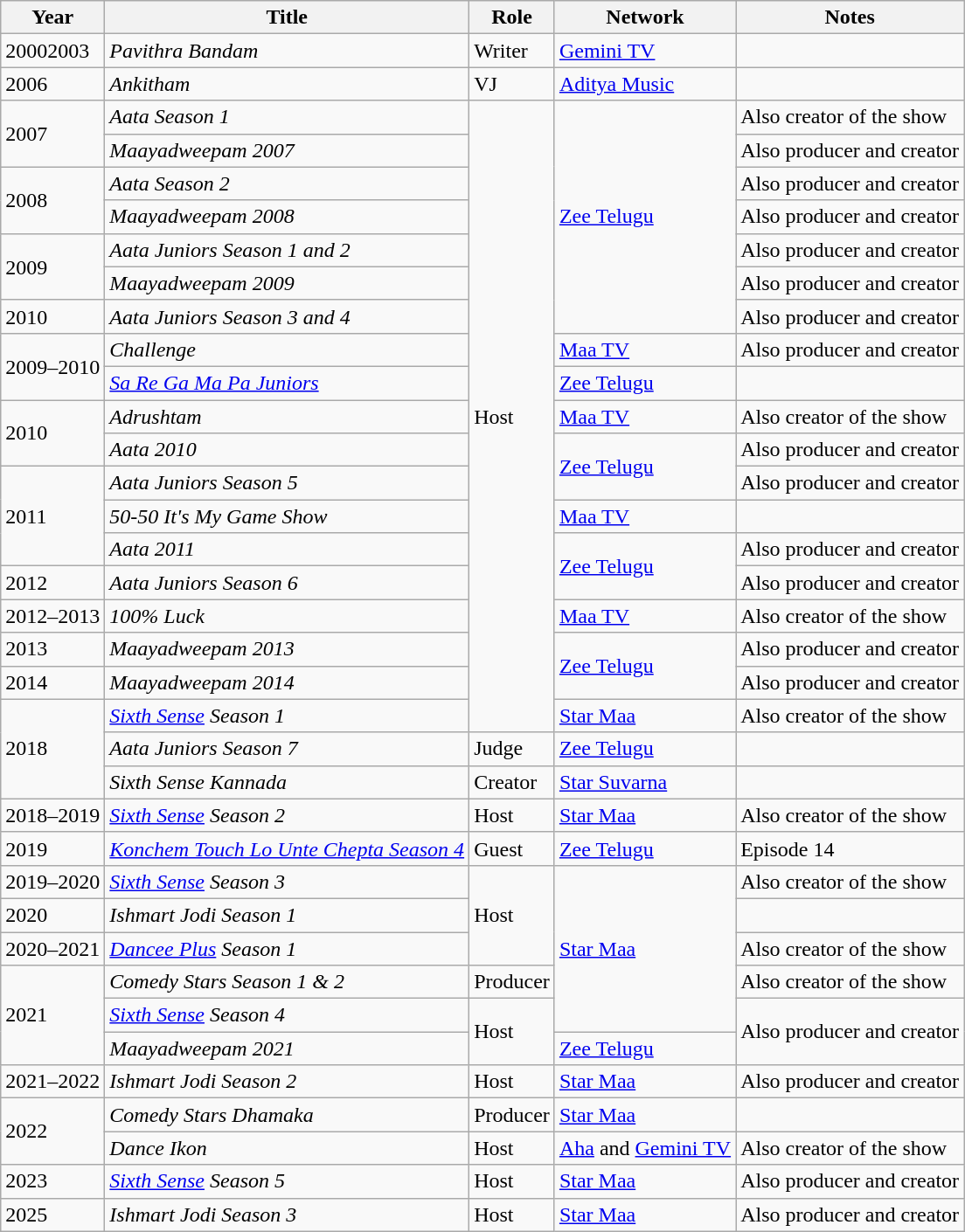<table class="wikitable">
<tr>
<th>Year</th>
<th>Title</th>
<th>Role</th>
<th>Network</th>
<th>Notes</th>
</tr>
<tr>
<td>20002003</td>
<td><em>Pavithra Bandam</em></td>
<td>Writer</td>
<td><a href='#'>Gemini TV</a></td>
<td></td>
</tr>
<tr>
<td>2006</td>
<td><em>Ankitham</em></td>
<td>VJ</td>
<td><a href='#'>Aditya Music</a></td>
<td></td>
</tr>
<tr>
<td rowspan="2">2007</td>
<td><em>Aata Season 1</em></td>
<td rowspan="19">Host</td>
<td rowspan="7"><a href='#'>Zee Telugu</a></td>
<td>Also creator of the show</td>
</tr>
<tr>
<td><em>Maayadweepam 2007</em></td>
<td>Also producer and creator</td>
</tr>
<tr>
<td rowspan="2">2008</td>
<td><em>Aata Season 2</em></td>
<td>Also producer and creator</td>
</tr>
<tr>
<td><em>Maayadweepam 2008</em></td>
<td>Also producer and creator</td>
</tr>
<tr>
<td rowspan="2">2009</td>
<td><em>Aata Juniors Season 1 and 2</em></td>
<td>Also producer and creator</td>
</tr>
<tr>
<td><em>Maayadweepam 2009</em></td>
<td>Also producer and creator</td>
</tr>
<tr>
<td>2010</td>
<td><em>Aata Juniors Season 3 and 4</em></td>
<td>Also producer and creator</td>
</tr>
<tr>
<td rowspan="2">2009–2010</td>
<td><em>Challenge</em></td>
<td><a href='#'>Maa TV</a></td>
<td>Also producer and creator</td>
</tr>
<tr>
<td><a href='#'><em>Sa Re Ga Ma Pa Juniors</em></a></td>
<td><a href='#'>Zee Telugu</a></td>
<td></td>
</tr>
<tr>
<td rowspan="2">2010</td>
<td><em>Adrushtam</em></td>
<td><a href='#'>Maa TV</a></td>
<td>Also creator of the show</td>
</tr>
<tr>
<td><em>Aata 2010</em></td>
<td rowspan="2"><a href='#'>Zee Telugu</a></td>
<td>Also producer and creator</td>
</tr>
<tr>
<td rowspan="3">2011</td>
<td><em>Aata Juniors Season 5</em></td>
<td>Also producer and creator</td>
</tr>
<tr>
<td><em>50-50 It's My Game Show</em></td>
<td><a href='#'>Maa TV</a></td>
<td></td>
</tr>
<tr>
<td><em>Aata 2011</em></td>
<td rowspan="2"><a href='#'>Zee Telugu</a></td>
<td>Also producer and creator</td>
</tr>
<tr>
<td>2012</td>
<td><em>Aata Juniors Season 6</em></td>
<td>Also producer and creator</td>
</tr>
<tr>
<td>2012–2013</td>
<td><em>100% Luck</em></td>
<td><a href='#'>Maa TV</a></td>
<td>Also creator of the show</td>
</tr>
<tr>
<td>2013</td>
<td><em>Maayadweepam 2013</em></td>
<td rowspan="2"><a href='#'>Zee Telugu</a></td>
<td>Also producer and creator</td>
</tr>
<tr>
<td>2014</td>
<td><em>Maayadweepam 2014</em></td>
<td>Also producer and creator</td>
</tr>
<tr>
<td rowspan="3">2018</td>
<td><a href='#'><em>Sixth Sense</em></a> <em>Season 1</em></td>
<td><a href='#'>Star Maa</a></td>
<td>Also creator of the show</td>
</tr>
<tr>
<td><em>Aata Juniors Season 7</em></td>
<td>Judge</td>
<td><a href='#'>Zee Telugu</a></td>
<td></td>
</tr>
<tr>
<td><em>Sixth Sense Kannada</em></td>
<td>Creator</td>
<td><a href='#'>Star Suvarna</a></td>
<td></td>
</tr>
<tr>
<td>2018–2019</td>
<td><a href='#'><em>Sixth Sense</em></a> <em>Season 2</em></td>
<td>Host</td>
<td><a href='#'>Star Maa</a></td>
<td>Also creator of the show</td>
</tr>
<tr>
<td>2019</td>
<td><a href='#'><em>Konchem Touch Lo Unte Chepta Season 4</em></a></td>
<td>Guest</td>
<td><a href='#'>Zee Telugu</a></td>
<td>Episode 14</td>
</tr>
<tr>
<td>2019–2020</td>
<td><a href='#'><em>Sixth Sense</em></a> <em>Season 3</em></td>
<td rowspan="3">Host</td>
<td rowspan="5"><a href='#'>Star Maa</a></td>
<td>Also creator of the show</td>
</tr>
<tr>
<td>2020</td>
<td><em>Ishmart Jodi Season 1</em></td>
<td></td>
</tr>
<tr>
<td>2020–2021</td>
<td><a href='#'><em>Dancee Plus</em></a> <em>Season 1</em></td>
<td>Also creator of the show</td>
</tr>
<tr>
<td rowspan="3">2021</td>
<td><em>Comedy Stars</em> <em>Season 1 & 2</em></td>
<td>Producer</td>
<td>Also creator of the show</td>
</tr>
<tr>
<td><a href='#'><em>Sixth Sense</em></a> <em>Season 4</em></td>
<td rowspan="2">Host</td>
<td rowspan="2">Also producer and creator</td>
</tr>
<tr>
<td><em>Maayadweepam 2021</em></td>
<td><a href='#'>Zee Telugu</a></td>
</tr>
<tr>
<td>2021–2022</td>
<td><em>Ishmart Jodi Season 2</em></td>
<td>Host</td>
<td><a href='#'>Star Maa</a></td>
<td>Also producer and creator</td>
</tr>
<tr>
<td rowspan="2">2022</td>
<td><em>Comedy Stars Dhamaka</em></td>
<td>Producer</td>
<td><a href='#'>Star Maa</a></td>
<td></td>
</tr>
<tr>
<td><em>Dance Ikon</em></td>
<td>Host</td>
<td><a href='#'>Aha</a> and <a href='#'>Gemini TV</a></td>
<td>Also creator of the show</td>
</tr>
<tr>
<td>2023</td>
<td><em><a href='#'>Sixth Sense</a> Season 5</em></td>
<td>Host</td>
<td><a href='#'>Star Maa</a></td>
<td>Also producer and creator</td>
</tr>
<tr>
<td>2025</td>
<td><em>Ishmart Jodi Season 3</em></td>
<td>Host</td>
<td><a href='#'>Star Maa</a></td>
<td>Also producer and creator</td>
</tr>
</table>
